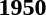<table>
<tr>
<td><strong>1950</strong><br></td>
</tr>
</table>
